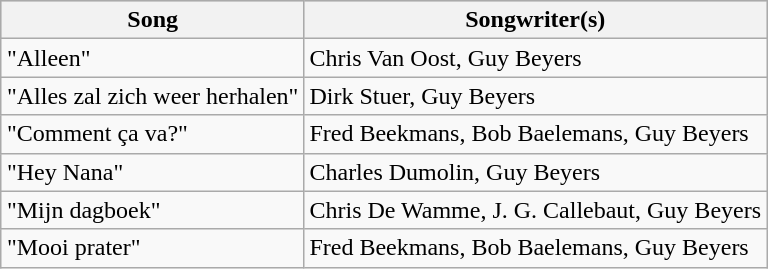<table class="sortable wikitable" style="margin: 1em auto 1em auto; text-align:left;">
<tr bgcolor="#CCCCCC">
<th>Song</th>
<th>Songwriter(s)</th>
</tr>
<tr>
<td style="text-align:left;">"Alleen"</td>
<td>Chris Van Oost, Guy Beyers</td>
</tr>
<tr>
<td style="text-align:left;">"Alles zal zich weer herhalen"</td>
<td>Dirk Stuer, Guy Beyers</td>
</tr>
<tr>
<td>"Comment ça va?"</td>
<td>Fred Beekmans, Bob Baelemans, Guy Beyers</td>
</tr>
<tr>
<td>"Hey Nana"</td>
<td>Charles Dumolin, Guy Beyers</td>
</tr>
<tr>
<td style="text-align:left;">"Mijn dagboek"</td>
<td>Chris De Wamme, J. G. Callebaut, Guy Beyers</td>
</tr>
<tr>
<td style="text-align:left;">"Mooi prater"</td>
<td>Fred Beekmans, Bob Baelemans, Guy Beyers</td>
</tr>
</table>
